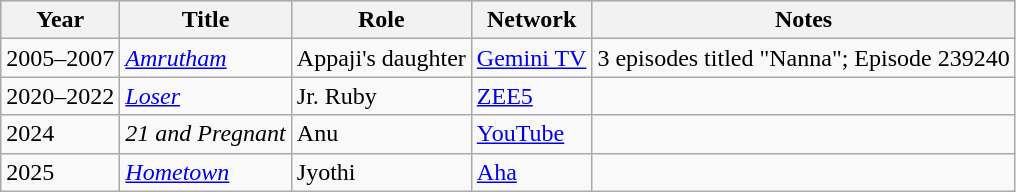<table class="wikitable">
<tr style="background:#ccc; text-align:center;">
<th>Year</th>
<th>Title</th>
<th>Role</th>
<th>Network</th>
<th>Notes</th>
</tr>
<tr>
<td>2005–2007</td>
<td><a href='#'><em>Amrutham</em></a></td>
<td>Appaji's daughter</td>
<td><a href='#'>Gemini TV</a></td>
<td>3 episodes titled "Nanna"; Episode 239240</td>
</tr>
<tr>
<td>2020–2022</td>
<td><a href='#'><em>Loser</em></a></td>
<td>Jr. Ruby</td>
<td><a href='#'>ZEE5</a></td>
<td></td>
</tr>
<tr>
<td>2024</td>
<td><em>21 and Pregnant</em></td>
<td>Anu</td>
<td><a href='#'>YouTube</a></td>
<td></td>
</tr>
<tr>
<td>2025</td>
<td><a href='#'><em>Hometown</em></a></td>
<td>Jyothi</td>
<td><a href='#'>Aha</a></td>
<td></td>
</tr>
</table>
